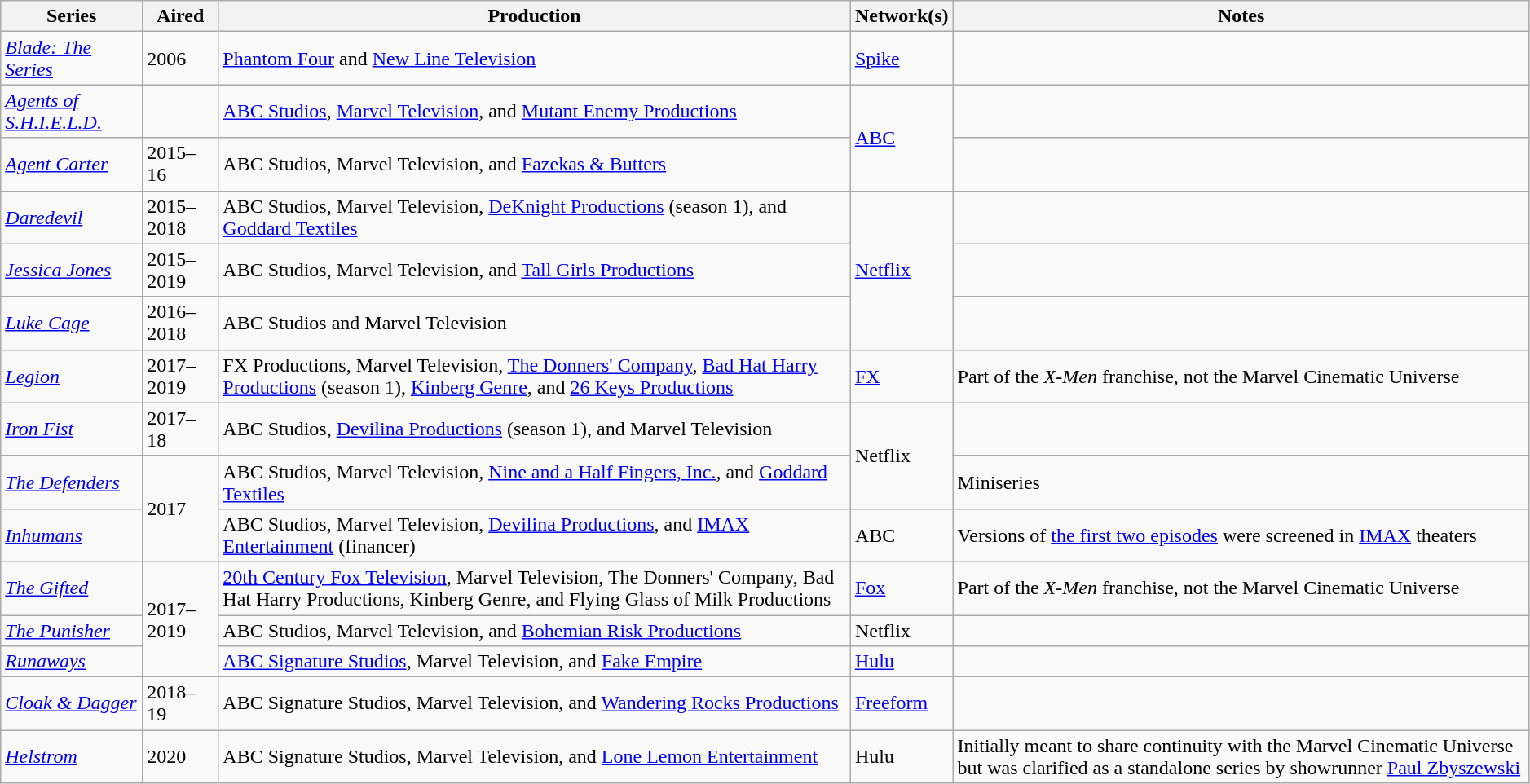<table class="wikitable plainrowheaders" style="width: 99%;">
<tr>
<th scope="col">Series</th>
<th scope="col">Aired</th>
<th scope="col">Production</th>
<th scope="col">Network(s)</th>
<th scope="col">Notes</th>
</tr>
<tr>
<td><em><a href='#'>Blade: The Series</a></em></td>
<td>2006</td>
<td><a href='#'>Phantom Four</a> and <a href='#'>New Line Television</a></td>
<td><a href='#'>Spike</a></td>
<td></td>
</tr>
<tr>
<td scope="row"><em><a href='#'>Agents of S.H.I.E.L.D.</a></em></td>
<td></td>
<td><a href='#'>ABC Studios</a>, <a href='#'>Marvel Television</a>, and <a href='#'>Mutant Enemy Productions</a></td>
<td rowspan="2"><a href='#'>ABC</a></td>
<td></td>
</tr>
<tr>
<td scope="row"><em><a href='#'>Agent Carter</a></em></td>
<td>2015–16</td>
<td>ABC Studios, Marvel Television, and <a href='#'>Fazekas & Butters</a></td>
<td></td>
</tr>
<tr>
<td scope="row"><em><a href='#'>Daredevil</a></em></td>
<td>2015–2018</td>
<td>ABC Studios, Marvel Television, <a href='#'>DeKnight Productions</a> (season 1), and <a href='#'>Goddard Textiles</a></td>
<td rowspan="3"><a href='#'>Netflix</a></td>
<td></td>
</tr>
<tr>
<td scope="row"><em><a href='#'>Jessica Jones</a></em></td>
<td>2015–2019</td>
<td>ABC Studios, Marvel Television, and <a href='#'>Tall Girls Productions</a></td>
<td></td>
</tr>
<tr>
<td scope="row"><em><a href='#'>Luke Cage</a></em></td>
<td>2016–2018</td>
<td>ABC Studios and Marvel Television</td>
<td></td>
</tr>
<tr>
<td scope="row"><em><a href='#'>Legion</a></em></td>
<td>2017–2019</td>
<td>FX Productions, Marvel Television, <a href='#'>The Donners' Company</a>, <a href='#'>Bad Hat Harry Productions</a> (season 1), <a href='#'>Kinberg Genre</a>, and <a href='#'>26 Keys Productions</a></td>
<td><a href='#'>FX</a></td>
<td>Part of the <em>X-Men</em> franchise, not the Marvel Cinematic Universe</td>
</tr>
<tr>
<td scope="row"><em><a href='#'>Iron Fist</a></em></td>
<td>2017–18</td>
<td>ABC Studios, <a href='#'>Devilina Productions</a> (season 1), and Marvel Television</td>
<td rowspan="2">Netflix</td>
<td></td>
</tr>
<tr>
<td scope="row"><em><a href='#'>The Defenders</a></em></td>
<td rowspan="2">2017</td>
<td>ABC Studios, Marvel Television, <a href='#'>Nine and a Half Fingers, Inc.</a>, and <a href='#'>Goddard Textiles</a></td>
<td>Miniseries</td>
</tr>
<tr>
<td scope="row"><em><a href='#'>Inhumans</a></em></td>
<td>ABC Studios, Marvel Television, <a href='#'>Devilina Productions</a>, and <a href='#'>IMAX Entertainment</a> (financer)</td>
<td>ABC</td>
<td>Versions of <a href='#'>the first two episodes</a> were screened in <a href='#'>IMAX</a> theaters</td>
</tr>
<tr>
<td scope="row"><em><a href='#'>The Gifted</a></em></td>
<td rowspan="3">2017–2019</td>
<td><a href='#'>20th Century Fox Television</a>, Marvel Television, The Donners' Company, Bad Hat Harry Productions, Kinberg Genre, and Flying Glass of Milk Productions</td>
<td><a href='#'>Fox</a></td>
<td>Part of the <em>X-Men</em> franchise, not the Marvel Cinematic Universe</td>
</tr>
<tr>
<td scope="row"><em><a href='#'>The Punisher</a></em></td>
<td>ABC Studios, Marvel Television, and <a href='#'>Bohemian Risk Productions</a></td>
<td>Netflix</td>
<td></td>
</tr>
<tr>
<td scope="row"><em><a href='#'>Runaways</a></em></td>
<td><a href='#'>ABC Signature Studios</a>, Marvel Television, and <a href='#'>Fake Empire</a></td>
<td><a href='#'>Hulu</a></td>
<td></td>
</tr>
<tr>
<td scope="row"><em><a href='#'>Cloak & Dagger</a></em></td>
<td>2018–19</td>
<td>ABC Signature Studios, Marvel Television, and <a href='#'>Wandering Rocks Productions</a></td>
<td><a href='#'>Freeform</a></td>
<td></td>
</tr>
<tr>
<td scope="row"><em><a href='#'>Helstrom</a></em></td>
<td>2020</td>
<td>ABC Signature Studios, Marvel Television, and <a href='#'>Lone Lemon Entertainment</a></td>
<td>Hulu</td>
<td>Initially meant to share continuity with the Marvel Cinematic Universe but was clarified as a standalone series by showrunner <a href='#'>Paul Zbyszewski</a></td>
</tr>
</table>
